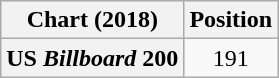<table class="wikitable plainrowheaders" style="text-align:center">
<tr>
<th scope="col">Chart (2018)</th>
<th scope="col">Position</th>
</tr>
<tr>
<th scope="row">US <em>Billboard</em> 200</th>
<td>191</td>
</tr>
</table>
